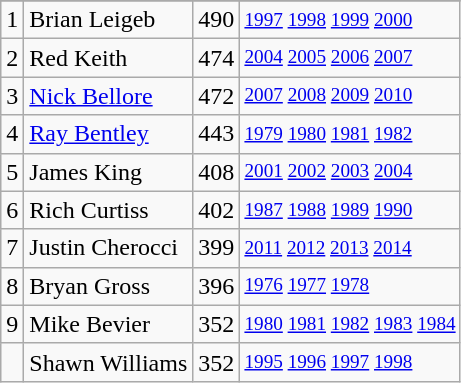<table class="wikitable">
<tr>
</tr>
<tr>
<td>1</td>
<td>Brian Leigeb</td>
<td>490</td>
<td style="font-size:80%;"><a href='#'>1997</a> <a href='#'>1998</a> <a href='#'>1999</a> <a href='#'>2000</a></td>
</tr>
<tr>
<td>2</td>
<td>Red Keith</td>
<td>474</td>
<td style="font-size:80%;"><a href='#'>2004</a> <a href='#'>2005</a> <a href='#'>2006</a> <a href='#'>2007</a></td>
</tr>
<tr>
<td>3</td>
<td><a href='#'>Nick Bellore</a></td>
<td>472</td>
<td style="font-size:80%;"><a href='#'>2007</a> <a href='#'>2008</a> <a href='#'>2009</a> <a href='#'>2010</a></td>
</tr>
<tr>
<td>4</td>
<td><a href='#'>Ray Bentley</a></td>
<td>443</td>
<td style="font-size:80%;"><a href='#'>1979</a> <a href='#'>1980</a> <a href='#'>1981</a> <a href='#'>1982</a></td>
</tr>
<tr>
<td>5</td>
<td>James King</td>
<td>408</td>
<td style="font-size:80%;"><a href='#'>2001</a> <a href='#'>2002</a> <a href='#'>2003</a> <a href='#'>2004</a></td>
</tr>
<tr>
<td>6</td>
<td>Rich Curtiss</td>
<td>402</td>
<td style="font-size:80%;"><a href='#'>1987</a> <a href='#'>1988</a> <a href='#'>1989</a> <a href='#'>1990</a></td>
</tr>
<tr>
<td>7</td>
<td>Justin Cherocci</td>
<td>399</td>
<td style="font-size:80%;"><a href='#'>2011</a> <a href='#'>2012</a> <a href='#'>2013</a> <a href='#'>2014</a></td>
</tr>
<tr>
<td>8</td>
<td>Bryan Gross</td>
<td>396</td>
<td style="font-size:80%;"><a href='#'>1976</a> <a href='#'>1977</a> <a href='#'>1978</a></td>
</tr>
<tr>
<td>9</td>
<td>Mike Bevier</td>
<td>352</td>
<td style="font-size:80%;"><a href='#'>1980</a> <a href='#'>1981</a> <a href='#'>1982</a> <a href='#'>1983</a> <a href='#'>1984</a></td>
</tr>
<tr>
<td></td>
<td>Shawn Williams</td>
<td>352</td>
<td style="font-size:80%;"><a href='#'>1995</a> <a href='#'>1996</a> <a href='#'>1997</a> <a href='#'>1998</a></td>
</tr>
</table>
